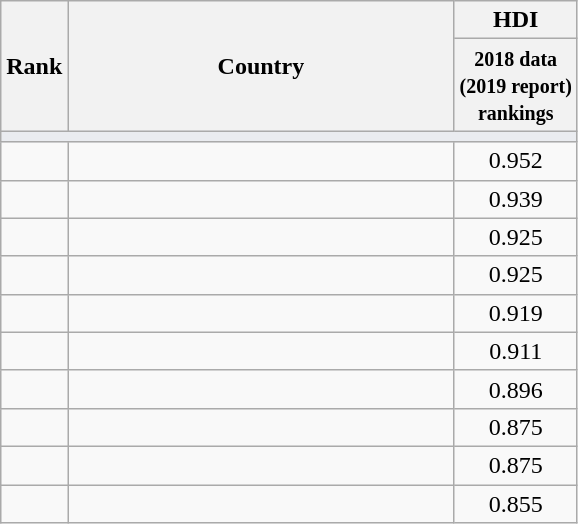<table class="wikitable sortable" style="text-align:center">
<tr>
<th scope="col" rowspan="2" data-sort-type="number">Rank</th>
<th scope="col" rowspan="2" style="width:250px;">Country</th>
<th scope="col" colspan="2">HDI</th>
</tr>
<tr>
<th scope="col" style="width:75px;" data-sort-type="number"><small>2018 data (2019 report) rankings</small></th>
</tr>
<tr>
<td scope="row" colspan="4" style="color:#090; background-color:#EAECF0;"></td>
</tr>
<tr>
<td></td>
<td style="text-align:left"></td>
<td>0.952</td>
</tr>
<tr>
<td></td>
<td style="text-align:left"></td>
<td>0.939</td>
</tr>
<tr>
<td></td>
<td style="text-align:left"></td>
<td>0.925</td>
</tr>
<tr>
<td></td>
<td style="text-align:left"></td>
<td>0.925</td>
</tr>
<tr>
<td></td>
<td style="text-align:left"></td>
<td>0.919</td>
</tr>
<tr>
<td></td>
<td style="text-align:left"></td>
<td>0.911</td>
</tr>
<tr>
<td></td>
<td style="text-align:left"></td>
<td>0.896</td>
</tr>
<tr>
<td></td>
<td style="text-align:left"></td>
<td>0.875</td>
</tr>
<tr>
<td></td>
<td style="text-align:left"></td>
<td>0.875</td>
</tr>
<tr>
<td></td>
<td style="text-align:left"></td>
<td>0.855</td>
</tr>
</table>
